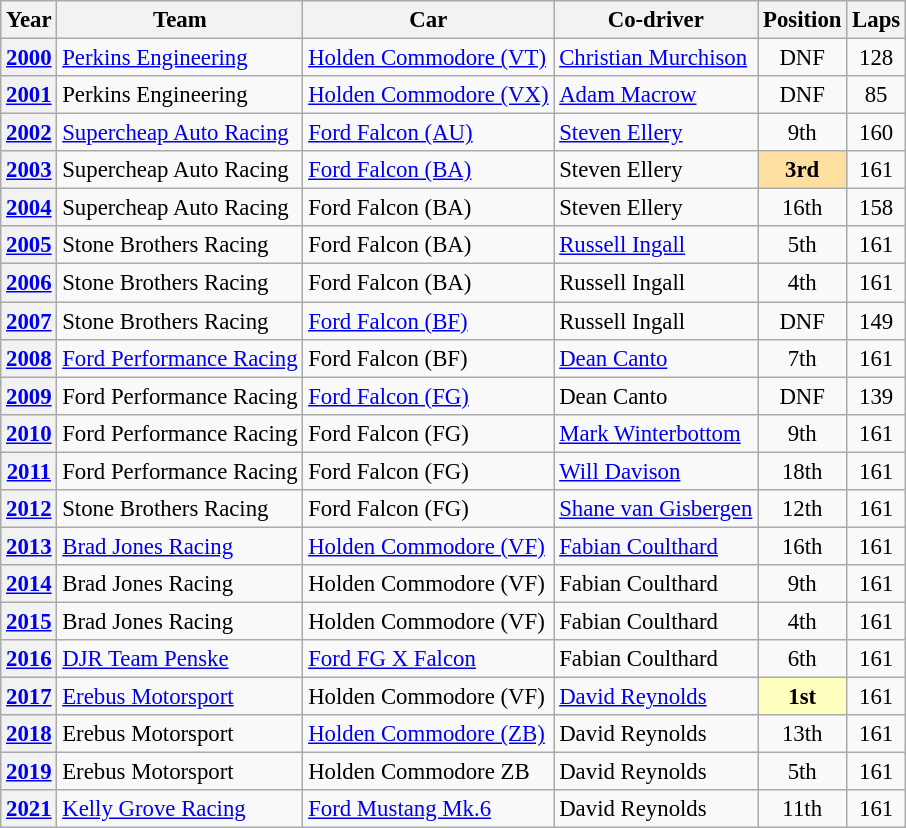<table class="wikitable" style="font-size: 95%;">
<tr>
<th>Year</th>
<th>Team</th>
<th>Car</th>
<th>Co-driver</th>
<th>Position</th>
<th>Laps</th>
</tr>
<tr>
<th><a href='#'>2000</a></th>
<td><a href='#'>Perkins Engineering</a></td>
<td><a href='#'>Holden Commodore (VT)</a></td>
<td> <a href='#'>Christian Murchison</a></td>
<td align="center">DNF</td>
<td align="center">128</td>
</tr>
<tr>
<th><a href='#'>2001</a></th>
<td>Perkins Engineering</td>
<td><a href='#'>Holden Commodore (VX)</a></td>
<td> <a href='#'>Adam Macrow</a></td>
<td align="center">DNF</td>
<td align="center">85</td>
</tr>
<tr>
<th><a href='#'>2002</a></th>
<td><a href='#'>Supercheap Auto Racing</a></td>
<td><a href='#'>Ford Falcon (AU)</a></td>
<td> <a href='#'>Steven Ellery</a></td>
<td align="center">9th</td>
<td align="center">160</td>
</tr>
<tr>
<th><a href='#'>2003</a></th>
<td>Supercheap Auto Racing</td>
<td><a href='#'>Ford Falcon (BA)</a></td>
<td> Steven Ellery</td>
<td align="center" style="background: #ffdf9f"><strong>3rd</strong></td>
<td align="center">161</td>
</tr>
<tr>
<th><a href='#'>2004</a></th>
<td>Supercheap Auto Racing</td>
<td>Ford Falcon (BA)</td>
<td> Steven Ellery</td>
<td align="center">16th</td>
<td align="center">158</td>
</tr>
<tr>
<th><a href='#'>2005</a></th>
<td>Stone Brothers Racing</td>
<td>Ford Falcon (BA)</td>
<td> <a href='#'>Russell Ingall</a></td>
<td align="center">5th</td>
<td align="center">161</td>
</tr>
<tr>
<th><a href='#'>2006</a></th>
<td>Stone Brothers Racing</td>
<td>Ford Falcon (BA)</td>
<td> Russell Ingall</td>
<td align="center">4th</td>
<td align="center">161</td>
</tr>
<tr>
<th><a href='#'>2007</a></th>
<td>Stone Brothers Racing</td>
<td><a href='#'>Ford Falcon (BF)</a></td>
<td> Russell Ingall</td>
<td align="center">DNF</td>
<td align="center">149</td>
</tr>
<tr>
<th><a href='#'>2008</a></th>
<td><a href='#'>Ford Performance Racing</a></td>
<td>Ford Falcon (BF)</td>
<td> <a href='#'>Dean Canto</a></td>
<td align="center">7th</td>
<td align="center">161</td>
</tr>
<tr>
<th><a href='#'>2009</a></th>
<td>Ford Performance Racing</td>
<td><a href='#'>Ford Falcon (FG)</a></td>
<td> Dean Canto</td>
<td align="center">DNF</td>
<td align="center">139</td>
</tr>
<tr>
<th><a href='#'>2010</a></th>
<td>Ford Performance Racing</td>
<td>Ford Falcon (FG)</td>
<td> <a href='#'>Mark Winterbottom</a></td>
<td align="center">9th</td>
<td align="center">161</td>
</tr>
<tr>
<th><a href='#'>2011</a></th>
<td>Ford Performance Racing</td>
<td>Ford Falcon (FG)</td>
<td> <a href='#'>Will Davison</a></td>
<td align="center">18th</td>
<td align="center">161</td>
</tr>
<tr>
<th><a href='#'>2012</a></th>
<td>Stone Brothers Racing</td>
<td>Ford Falcon (FG)</td>
<td> <a href='#'>Shane van Gisbergen</a></td>
<td align="center">12th</td>
<td align="center">161</td>
</tr>
<tr>
<th><a href='#'>2013</a></th>
<td><a href='#'>Brad Jones Racing</a></td>
<td><a href='#'>Holden Commodore (VF)</a></td>
<td> <a href='#'>Fabian Coulthard</a></td>
<td align="center">16th</td>
<td align="center">161</td>
</tr>
<tr>
<th><a href='#'>2014</a></th>
<td>Brad Jones Racing</td>
<td>Holden Commodore (VF)</td>
<td> Fabian Coulthard</td>
<td align="center">9th</td>
<td align="center">161</td>
</tr>
<tr>
<th><a href='#'>2015</a></th>
<td>Brad Jones Racing</td>
<td>Holden Commodore (VF)</td>
<td> Fabian Coulthard</td>
<td align="center">4th</td>
<td align="center">161</td>
</tr>
<tr>
<th><a href='#'>2016</a></th>
<td><a href='#'>DJR Team Penske</a></td>
<td><a href='#'>Ford FG X Falcon</a></td>
<td> Fabian Coulthard</td>
<td align="center">6th</td>
<td align="center">161</td>
</tr>
<tr>
<th><a href='#'>2017</a></th>
<td><a href='#'>Erebus Motorsport</a></td>
<td>Holden Commodore (VF)</td>
<td> <a href='#'>David Reynolds</a></td>
<td align="center" style="background: #ffffbf"><strong>1st</strong></td>
<td align="center">161</td>
</tr>
<tr>
<th><a href='#'>2018</a></th>
<td>Erebus Motorsport</td>
<td><a href='#'>Holden Commodore (ZB)</a></td>
<td> David Reynolds</td>
<td align="center">13th</td>
<td align="center">161</td>
</tr>
<tr>
<th><a href='#'>2019</a></th>
<td>Erebus Motorsport</td>
<td>Holden Commodore ZB</td>
<td> David Reynolds</td>
<td align="center">5th</td>
<td align="center">161</td>
</tr>
<tr>
<th><a href='#'>2021</a></th>
<td><a href='#'>Kelly Grove Racing</a></td>
<td><a href='#'>Ford Mustang Mk.6</a></td>
<td> David Reynolds</td>
<td align="center">11th</td>
<td align="center">161</td>
</tr>
</table>
